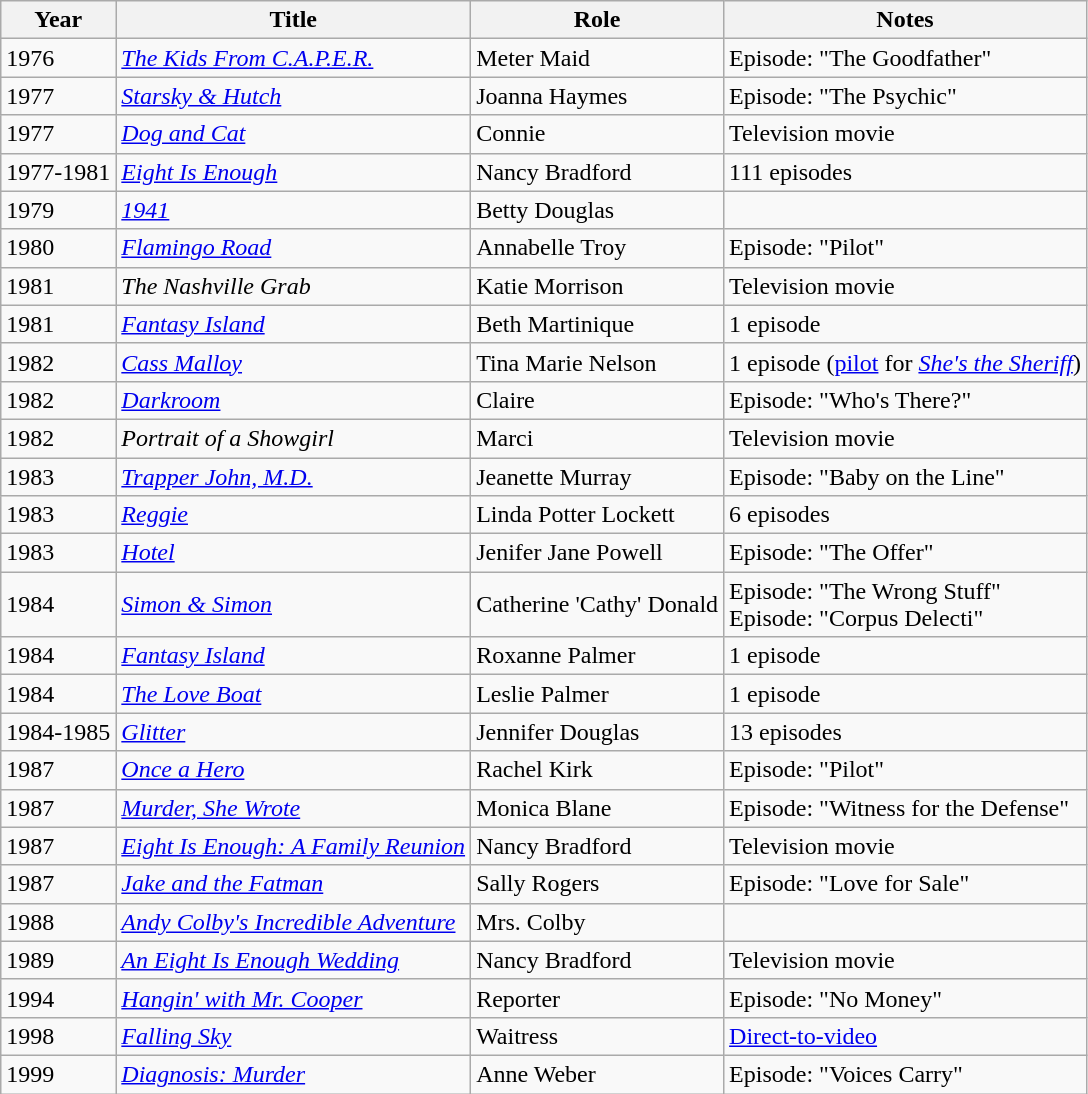<table class="wikitable sortable">
<tr>
<th>Year</th>
<th>Title</th>
<th>Role</th>
<th class="unsortable">Notes</th>
</tr>
<tr>
<td>1976</td>
<td><em><a href='#'>The Kids From C.A.P.E.R.</a></em></td>
<td>Meter Maid</td>
<td>Episode: "The Goodfather"</td>
</tr>
<tr>
<td>1977</td>
<td><em><a href='#'>Starsky & Hutch</a></em></td>
<td>Joanna Haymes</td>
<td>Episode: "The Psychic"</td>
</tr>
<tr>
<td>1977</td>
<td><em><a href='#'>Dog and Cat</a></em></td>
<td>Connie</td>
<td>Television movie</td>
</tr>
<tr>
<td>1977-1981</td>
<td><em><a href='#'>Eight Is Enough</a></em></td>
<td>Nancy Bradford</td>
<td>111 episodes</td>
</tr>
<tr>
<td>1979</td>
<td><em><a href='#'>1941</a></em></td>
<td>Betty Douglas</td>
<td></td>
</tr>
<tr>
<td>1980</td>
<td><em><a href='#'>Flamingo Road</a></em></td>
<td>Annabelle Troy</td>
<td>Episode: "Pilot"</td>
</tr>
<tr>
<td>1981</td>
<td><em>The Nashville Grab</em></td>
<td>Katie Morrison</td>
<td>Television movie</td>
</tr>
<tr>
<td>1981</td>
<td><em><a href='#'>Fantasy Island</a></em></td>
<td>Beth Martinique</td>
<td>1 episode</td>
</tr>
<tr>
<td>1982</td>
<td><em><a href='#'>Cass Malloy</a></em></td>
<td>Tina Marie Nelson</td>
<td>1 episode (<a href='#'>pilot</a> for <em><a href='#'>She's the Sheriff</a></em>)</td>
</tr>
<tr>
<td>1982</td>
<td><em><a href='#'>Darkroom</a></em></td>
<td>Claire</td>
<td>Episode: "Who's There?"</td>
</tr>
<tr>
<td>1982</td>
<td><em>Portrait of a Showgirl</em></td>
<td>Marci</td>
<td>Television movie</td>
</tr>
<tr>
<td>1983</td>
<td><em><a href='#'>Trapper John, M.D.</a></em></td>
<td>Jeanette Murray</td>
<td>Episode: "Baby on the Line"</td>
</tr>
<tr>
<td>1983</td>
<td><em><a href='#'>Reggie</a></em></td>
<td>Linda Potter Lockett</td>
<td>6 episodes</td>
</tr>
<tr>
<td>1983</td>
<td><em><a href='#'>Hotel</a></em></td>
<td>Jenifer Jane Powell</td>
<td>Episode: "The Offer"</td>
</tr>
<tr>
<td>1984</td>
<td><em><a href='#'>Simon & Simon</a></em></td>
<td>Catherine 'Cathy' Donald</td>
<td>Episode: "The Wrong Stuff"<br>Episode: "Corpus Delecti"</td>
</tr>
<tr>
<td>1984</td>
<td><em><a href='#'>Fantasy Island</a></em></td>
<td>Roxanne Palmer</td>
<td>1 episode</td>
</tr>
<tr>
<td>1984</td>
<td><em><a href='#'>The Love Boat</a></em></td>
<td>Leslie Palmer</td>
<td>1 episode</td>
</tr>
<tr>
<td>1984-1985</td>
<td><em><a href='#'>Glitter</a></em></td>
<td>Jennifer Douglas</td>
<td>13 episodes</td>
</tr>
<tr>
<td>1987</td>
<td><em><a href='#'>Once a Hero</a></em></td>
<td>Rachel Kirk</td>
<td>Episode: "Pilot"</td>
</tr>
<tr>
<td>1987</td>
<td><em><a href='#'>Murder, She Wrote</a></em></td>
<td>Monica Blane</td>
<td>Episode: "Witness for the Defense"</td>
</tr>
<tr>
<td>1987</td>
<td><em><a href='#'>Eight Is Enough: A Family Reunion</a></em></td>
<td>Nancy Bradford</td>
<td>Television movie</td>
</tr>
<tr>
<td>1987</td>
<td><em><a href='#'>Jake and the Fatman</a></em></td>
<td>Sally Rogers</td>
<td>Episode: "Love for Sale"</td>
</tr>
<tr>
<td>1988</td>
<td><em><a href='#'>Andy Colby's Incredible Adventure</a></em></td>
<td>Mrs. Colby</td>
<td></td>
</tr>
<tr>
<td>1989</td>
<td><em><a href='#'>An Eight Is Enough Wedding</a></em></td>
<td>Nancy Bradford</td>
<td>Television movie</td>
</tr>
<tr>
<td>1994</td>
<td><em><a href='#'>Hangin' with Mr. Cooper</a></em></td>
<td>Reporter</td>
<td>Episode: "No Money"</td>
</tr>
<tr>
<td>1998</td>
<td><em><a href='#'>Falling Sky</a></em></td>
<td>Waitress</td>
<td><a href='#'>Direct-to-video</a></td>
</tr>
<tr>
<td>1999</td>
<td><em><a href='#'>Diagnosis: Murder</a></em></td>
<td>Anne Weber</td>
<td>Episode: "Voices Carry"</td>
</tr>
</table>
